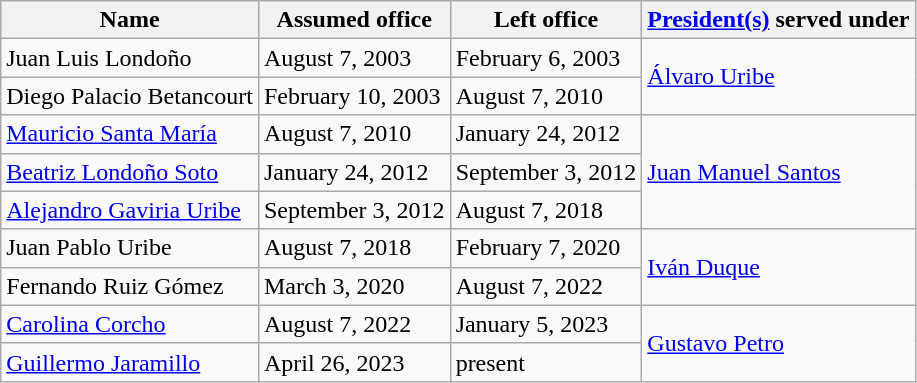<table class="wikitable">
<tr>
<th>Name</th>
<th>Assumed office</th>
<th>Left office</th>
<th><a href='#'>President(s)</a> served under</th>
</tr>
<tr>
<td>Juan Luis Londoño</td>
<td>August 7, 2003</td>
<td>February 6, 2003</td>
<td rowspan="2"><a href='#'>Álvaro Uribe</a></td>
</tr>
<tr>
<td>Diego Palacio Betancourt</td>
<td>February 10, 2003</td>
<td>August 7, 2010</td>
</tr>
<tr>
<td><a href='#'>Mauricio Santa María</a></td>
<td>August 7, 2010</td>
<td>January 24, 2012</td>
<td rowspan="3"><a href='#'>Juan Manuel Santos</a></td>
</tr>
<tr>
<td><a href='#'>Beatriz Londoño Soto</a></td>
<td>January 24, 2012</td>
<td>September 3, 2012</td>
</tr>
<tr>
<td><a href='#'>Alejandro Gaviria Uribe</a></td>
<td>September 3, 2012</td>
<td>August 7, 2018</td>
</tr>
<tr>
<td>Juan Pablo Uribe</td>
<td>August 7, 2018</td>
<td>February 7, 2020</td>
<td rowspan="2"><a href='#'>Iván Duque</a></td>
</tr>
<tr>
<td>Fernando Ruiz Gómez</td>
<td>March 3, 2020</td>
<td>August 7, 2022</td>
</tr>
<tr>
<td><a href='#'>Carolina Corcho</a></td>
<td>August 7, 2022</td>
<td>January 5, 2023</td>
<td rowspan="2"><a href='#'>Gustavo Petro</a></td>
</tr>
<tr>
<td><a href='#'>Guillermo Jaramillo</a></td>
<td>April 26, 2023</td>
<td>present</td>
</tr>
</table>
